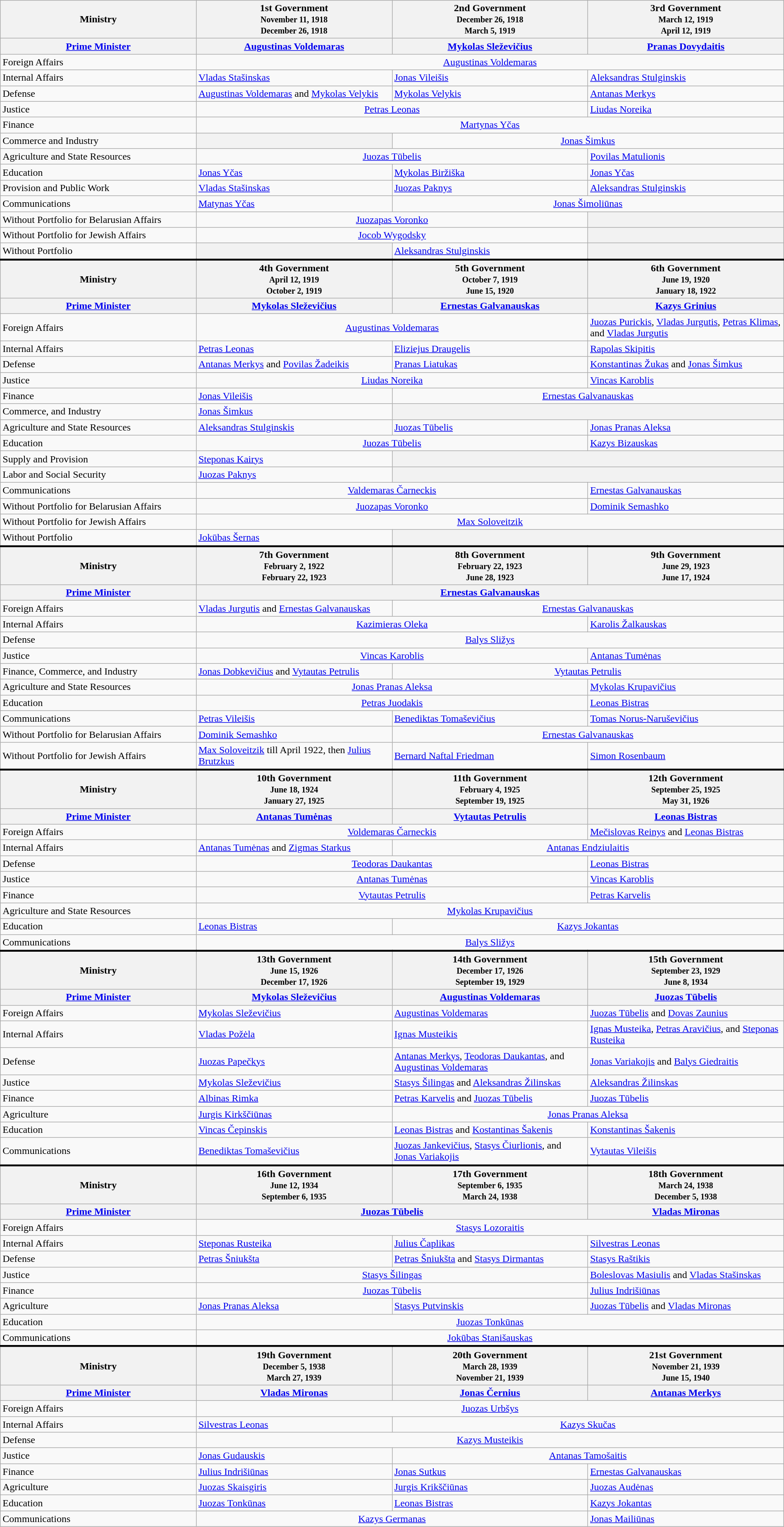<table class=wikitable width=100%>
<tr>
<th width=25%>Ministry</th>
<th width=25%>1st Government <br><small>November 11, 1918 <br> December 26, 1918</small></th>
<th width=25%>2nd Government <br><small>December 26, 1918 <br> March 5, 1919</small></th>
<th width=25%>3rd Government <br><small>March 12, 1919 <br> April 12, 1919</small></th>
</tr>
<tr>
<th><a href='#'>Prime Minister</a></th>
<th><a href='#'>Augustinas Voldemaras</a></th>
<th><a href='#'>Mykolas Sleževičius</a></th>
<th><a href='#'>Pranas Dovydaitis</a></th>
</tr>
<tr>
<td>Foreign Affairs</td>
<td colspan=3 align=center><a href='#'>Augustinas Voldemaras</a></td>
</tr>
<tr>
<td>Internal Affairs</td>
<td><a href='#'>Vladas Stašinskas</a></td>
<td><a href='#'>Jonas Vileišis</a></td>
<td><a href='#'>Aleksandras Stulginskis</a></td>
</tr>
<tr>
<td>Defense</td>
<td><a href='#'>Augustinas Voldemaras</a> and <a href='#'>Mykolas Velykis</a></td>
<td><a href='#'>Mykolas Velykis</a></td>
<td><a href='#'>Antanas Merkys</a></td>
</tr>
<tr>
<td>Justice</td>
<td colspan=2 align=center><a href='#'>Petras Leonas</a></td>
<td><a href='#'>Liudas Noreika</a></td>
</tr>
<tr>
<td>Finance</td>
<td colspan=3 align=center><a href='#'>Martynas Yčas</a></td>
</tr>
<tr>
<td>Commerce and Industry</td>
<th></th>
<td colspan=2 align=center><a href='#'>Jonas Šimkus</a></td>
</tr>
<tr>
<td>Agriculture and State Resources</td>
<td colspan=2 align=center><a href='#'>Juozas Tūbelis</a></td>
<td><a href='#'>Povilas Matulionis</a></td>
</tr>
<tr>
<td>Education</td>
<td><a href='#'>Jonas Yčas</a></td>
<td><a href='#'>Mykolas Biržiška</a></td>
<td><a href='#'>Jonas Yčas</a></td>
</tr>
<tr>
<td>Provision and Public Work</td>
<td><a href='#'>Vladas Stašinskas</a></td>
<td><a href='#'>Juozas Paknys</a></td>
<td><a href='#'>Aleksandras Stulginskis</a></td>
</tr>
<tr>
<td>Communications</td>
<td><a href='#'>Matynas Yčas</a></td>
<td colspan=2 align=center><a href='#'>Jonas Šimoliūnas</a></td>
</tr>
<tr>
<td>Without Portfolio for Belarusian Affairs</td>
<td colspan=2 align=center><a href='#'>Juozapas Voronko</a></td>
<th></th>
</tr>
<tr>
<td>Without Portfolio for Jewish Affairs</td>
<td colspan=2 align=center><a href='#'>Jocob Wygodsky</a></td>
<th></th>
</tr>
<tr>
<td>Without Portfolio</td>
<th></th>
<td><a href='#'>Aleksandras Stulginskis</a></td>
<th></th>
</tr>
<tr style ="border-top:3px solid black;">
<th>Ministry</th>
<th>4th Government <br><small>April 12, 1919 <br> October 2, 1919</small></th>
<th>5th Government <br><small>October 7, 1919 <br> June 15, 1920</small></th>
<th>6th Government <br><small>June 19, 1920 <br> January 18, 1922</small></th>
</tr>
<tr>
<th><a href='#'>Prime Minister</a></th>
<th><a href='#'>Mykolas Sleževičius</a></th>
<th><a href='#'>Ernestas Galvanauskas</a></th>
<th><a href='#'>Kazys Grinius</a></th>
</tr>
<tr>
<td>Foreign Affairs</td>
<td colspan=2 align=center><a href='#'>Augustinas Voldemaras</a></td>
<td><a href='#'>Juozas Purickis</a>, <a href='#'>Vladas Jurgutis</a>, <a href='#'>Petras Klimas</a>, and <a href='#'>Vladas Jurgutis</a></td>
</tr>
<tr>
<td>Internal Affairs</td>
<td><a href='#'>Petras Leonas</a></td>
<td><a href='#'>Eliziejus Draugelis</a></td>
<td><a href='#'>Rapolas Skipitis</a></td>
</tr>
<tr>
<td>Defense</td>
<td><a href='#'>Antanas Merkys</a> and <a href='#'>Povilas Žadeikis</a></td>
<td><a href='#'>Pranas Liatukas</a></td>
<td><a href='#'>Konstantinas Žukas</a> and <a href='#'>Jonas Šimkus</a></td>
</tr>
<tr>
<td>Justice</td>
<td colspan=2 align=center><a href='#'>Liudas Noreika</a></td>
<td><a href='#'>Vincas Karoblis</a></td>
</tr>
<tr>
<td>Finance</td>
<td><a href='#'>Jonas Vileišis</a></td>
<td colspan=2 align=center><a href='#'>Ernestas Galvanauskas</a></td>
</tr>
<tr>
<td>Commerce, and Industry</td>
<td><a href='#'>Jonas Šimkus</a></td>
<th colspan=2> </th>
</tr>
<tr>
<td>Agriculture and State Resources</td>
<td><a href='#'>Aleksandras Stulginskis</a></td>
<td><a href='#'>Juozas Tūbelis</a></td>
<td><a href='#'>Jonas Pranas Aleksa</a></td>
</tr>
<tr>
<td>Education</td>
<td colspan=2 align=center><a href='#'>Juozas Tūbelis</a></td>
<td><a href='#'>Kazys Bizauskas</a></td>
</tr>
<tr>
<td>Supply and Provision</td>
<td><a href='#'>Steponas Kairys</a></td>
<th colspan=2></th>
</tr>
<tr>
<td>Labor and Social Security</td>
<td><a href='#'>Juozas Paknys</a></td>
<th colspan=2></th>
</tr>
<tr>
<td>Communications</td>
<td colspan=2 align=center><a href='#'>Valdemaras Čarneckis</a></td>
<td><a href='#'>Ernestas Galvanauskas</a></td>
</tr>
<tr>
<td>Without Portfolio for Belarusian Affairs</td>
<td colspan=2 align=center><a href='#'>Juozapas Voronko</a></td>
<td><a href='#'>Dominik Semashko</a></td>
</tr>
<tr>
<td>Without Portfolio for Jewish Affairs</td>
<td colspan=3 align=center><a href='#'>Max Soloveitzik</a></td>
</tr>
<tr>
<td>Without Portfolio</td>
<td><a href='#'>Jokūbas Šernas</a></td>
<th colspan=2></th>
</tr>
<tr style ="border-top:3px solid black;">
<th>Ministry</th>
<th>7th Government <br><small>February 2, 1922 <br> February 22, 1923</small></th>
<th>8th Government <br><small>February 22, 1923 <br> June 28, 1923</small></th>
<th>9th Government <br><small>June 29, 1923 <br> June 17, 1924</small></th>
</tr>
<tr>
<th><a href='#'>Prime Minister</a></th>
<th colspan=3 align=center><a href='#'>Ernestas Galvanauskas</a></th>
</tr>
<tr>
<td>Foreign Affairs</td>
<td><a href='#'>Vladas Jurgutis</a> and <a href='#'>Ernestas Galvanauskas</a></td>
<td colspan=2 align=center><a href='#'>Ernestas Galvanauskas</a></td>
</tr>
<tr>
<td>Internal Affairs</td>
<td colspan=2 align=center><a href='#'>Kazimieras Oleka</a></td>
<td><a href='#'>Karolis Žalkauskas</a></td>
</tr>
<tr>
<td>Defense</td>
<td colspan=3 align=center><a href='#'>Balys Sližys</a></td>
</tr>
<tr>
<td>Justice</td>
<td colspan=2 align=center><a href='#'>Vincas Karoblis</a></td>
<td><a href='#'>Antanas Tumėnas</a></td>
</tr>
<tr>
<td>Finance, Commerce, and Industry</td>
<td><a href='#'>Jonas Dobkevičius</a> and <a href='#'>Vytautas Petrulis</a></td>
<td colspan=2 align=center><a href='#'>Vytautas Petrulis</a></td>
</tr>
<tr>
<td>Agriculture and State Resources</td>
<td colspan=2 align=center><a href='#'>Jonas Pranas Aleksa</a></td>
<td><a href='#'>Mykolas Krupavičius</a></td>
</tr>
<tr>
<td>Education</td>
<td colspan=2 align=center><a href='#'>Petras Juodakis</a></td>
<td><a href='#'>Leonas Bistras</a></td>
</tr>
<tr>
<td>Communications</td>
<td><a href='#'>Petras Vileišis</a></td>
<td><a href='#'>Benediktas Tomaševičius</a></td>
<td><a href='#'>Tomas Norus-Naruševičius</a></td>
</tr>
<tr>
<td>Without Portfolio for Belarusian Affairs</td>
<td><a href='#'>Dominik Semashko</a></td>
<td colspan=2 align=center><a href='#'>Ernestas Galvanauskas</a></td>
</tr>
<tr>
<td>Without Portfolio for Jewish Affairs</td>
<td><a href='#'>Max Soloveitzik</a> till April 1922, then <a href='#'>Julius Brutzkus</a></td>
<td><a href='#'>Bernard Naftal Friedman</a></td>
<td><a href='#'>Simon Rosenbaum</a></td>
</tr>
<tr style ="border-top:3px solid black;">
<th>Ministry</th>
<th>10th Government<br><small>June 18, 1924 <br> January 27, 1925</small></th>
<th>11th Government<br><small>February 4, 1925 <br> September 19, 1925</small></th>
<th>12th Government<br><small>September 25, 1925 <br> May 31, 1926</small></th>
</tr>
<tr>
<th><a href='#'>Prime Minister</a></th>
<th><a href='#'>Antanas Tumėnas</a></th>
<th><a href='#'>Vytautas Petrulis</a></th>
<th><a href='#'>Leonas Bistras</a></th>
</tr>
<tr>
<td>Foreign Affairs</td>
<td colspan=2 align=center><a href='#'>Voldemaras Čarneckis</a></td>
<td><a href='#'>Mečislovas Reinys</a> and <a href='#'>Leonas Bistras</a></td>
</tr>
<tr>
<td>Internal Affairs</td>
<td><a href='#'>Antanas Tumėnas</a> and <a href='#'>Zigmas Starkus</a></td>
<td colspan=2 align=center><a href='#'>Antanas Endziulaitis</a></td>
</tr>
<tr>
<td>Defense</td>
<td colspan=2 align=center><a href='#'>Teodoras Daukantas</a></td>
<td><a href='#'>Leonas Bistras</a></td>
</tr>
<tr>
<td>Justice</td>
<td colspan=2 align=center><a href='#'>Antanas Tumėnas</a></td>
<td><a href='#'>Vincas Karoblis</a></td>
</tr>
<tr>
<td>Finance</td>
<td colspan=2 align=center><a href='#'>Vytautas Petrulis</a></td>
<td><a href='#'>Petras Karvelis</a></td>
</tr>
<tr>
<td>Agriculture and State Resources</td>
<td colspan=3 align=center><a href='#'>Mykolas Krupavičius</a></td>
</tr>
<tr>
<td>Education</td>
<td><a href='#'>Leonas Bistras</a></td>
<td colspan=2 align=center><a href='#'>Kazys Jokantas</a></td>
</tr>
<tr>
<td>Communications</td>
<td colspan=3 align=center><a href='#'>Balys Sližys</a></td>
</tr>
<tr style ="border-top:3px solid black;">
<th>Ministry</th>
<th>13th Government <br><small>June 15, 1926 <br> December 17, 1926</small></th>
<th>14th Government <br><small>December 17, 1926 <br> September 19, 1929</small></th>
<th>15th Government <br><small>September 23, 1929 <br> June 8, 1934</small></th>
</tr>
<tr>
<th><a href='#'>Prime Minister</a></th>
<th><a href='#'>Mykolas Sleževičius</a></th>
<th><a href='#'>Augustinas Voldemaras</a></th>
<th><a href='#'>Juozas Tūbelis</a></th>
</tr>
<tr>
<td>Foreign Affairs</td>
<td><a href='#'>Mykolas Sleževičius</a></td>
<td><a href='#'>Augustinas Voldemaras</a></td>
<td><a href='#'>Juozas Tūbelis</a> and <a href='#'>Dovas Zaunius</a></td>
</tr>
<tr>
<td>Internal Affairs</td>
<td><a href='#'>Vladas Požėla</a></td>
<td><a href='#'>Ignas Musteikis</a></td>
<td><a href='#'>Ignas Musteika</a>, <a href='#'>Petras Aravičius</a>, and <a href='#'>Steponas Rusteika</a></td>
</tr>
<tr>
<td>Defense</td>
<td><a href='#'>Juozas Papečkys</a></td>
<td><a href='#'>Antanas Merkys</a>, <a href='#'>Teodoras Daukantas</a>, and <a href='#'>Augustinas Voldemaras</a></td>
<td><a href='#'>Jonas Variakojis</a> and <a href='#'>Balys Giedraitis</a></td>
</tr>
<tr>
<td>Justice</td>
<td><a href='#'>Mykolas Sleževičius</a></td>
<td><a href='#'>Stasys Šilingas</a> and <a href='#'>Aleksandras Žilinskas</a></td>
<td><a href='#'>Aleksandras Žilinskas</a></td>
</tr>
<tr>
<td>Finance</td>
<td><a href='#'>Albinas Rimka</a></td>
<td><a href='#'>Petras Karvelis</a> and <a href='#'>Juozas Tūbelis</a></td>
<td><a href='#'>Juozas Tūbelis</a></td>
</tr>
<tr>
<td>Agriculture</td>
<td><a href='#'>Jurgis Kirkščiūnas</a></td>
<td colspan=2 align=center><a href='#'>Jonas Pranas Aleksa</a></td>
</tr>
<tr>
<td>Education</td>
<td><a href='#'>Vincas Čepinskis</a></td>
<td><a href='#'>Leonas Bistras</a> and <a href='#'>Kostantinas Šakenis</a></td>
<td><a href='#'>Konstantinas Šakenis</a></td>
</tr>
<tr>
<td>Communications</td>
<td><a href='#'>Benediktas Tomaševičius</a></td>
<td><a href='#'>Juozas Jankevičius</a>, <a href='#'>Stasys Čiurlionis</a>, and <a href='#'>Jonas Variakojis</a></td>
<td><a href='#'>Vytautas Vileišis</a></td>
</tr>
<tr style ="border-top:3px solid black;">
<th>Ministry</th>
<th>16th Government <br><small>June 12, 1934 <br> September 6, 1935</small></th>
<th>17th Government <br><small> September 6, 1935 <br> March 24, 1938</small></th>
<th>18th Government <br><small> March 24, 1938 <br> December 5, 1938</small></th>
</tr>
<tr>
<th><a href='#'>Prime Minister</a></th>
<th colspan=2 align=center><a href='#'>Juozas Tūbelis</a></th>
<th><a href='#'>Vladas Mironas</a></th>
</tr>
<tr>
<td>Foreign Affairs</td>
<td colspan=3 align=center><a href='#'>Stasys Lozoraitis</a></td>
</tr>
<tr>
<td>Internal Affairs</td>
<td><a href='#'>Steponas Rusteika</a></td>
<td><a href='#'>Julius Čaplikas</a></td>
<td><a href='#'>Silvestras Leonas</a></td>
</tr>
<tr>
<td>Defense</td>
<td><a href='#'>Petras Šniukšta</a></td>
<td><a href='#'>Petras Šniukšta</a> and <a href='#'>Stasys Dirmantas</a></td>
<td><a href='#'>Stasys Raštikis</a></td>
</tr>
<tr>
<td>Justice</td>
<td colspan=2 align=center><a href='#'>Stasys Šilingas</a></td>
<td><a href='#'>Boleslovas Masiulis</a> and <a href='#'>Vladas Stašinskas</a></td>
</tr>
<tr>
<td>Finance</td>
<td colspan=2 align=center><a href='#'>Juozas Tūbelis</a></td>
<td><a href='#'>Julius Indrišiūnas</a></td>
</tr>
<tr>
<td>Agriculture</td>
<td><a href='#'>Jonas Pranas Aleksa</a></td>
<td><a href='#'>Stasys Putvinskis</a></td>
<td><a href='#'>Juozas Tūbelis</a> and <a href='#'>Vladas Mironas</a></td>
</tr>
<tr>
<td>Education</td>
<td colspan=3 align=center><a href='#'>Juozas Tonkūnas</a></td>
</tr>
<tr>
<td>Communications</td>
<td colspan= 3 align=center><a href='#'>Jokūbas Stanišauskas</a></td>
</tr>
<tr style ="border-top:3px solid black;">
<th>Ministry</th>
<th>19th Government <br><small> December 5, 1938 <br> March 27, 1939</small></th>
<th>20th Government <br><small> March 28, 1939 <br> November 21, 1939</small></th>
<th>21st Government <br><small> November 21, 1939 <br> June 15, 1940</small></th>
</tr>
<tr>
<th><a href='#'>Prime Minister</a></th>
<th><a href='#'>Vladas Mironas</a></th>
<th><a href='#'>Jonas Černius</a></th>
<th><a href='#'>Antanas Merkys</a></th>
</tr>
<tr>
<td>Foreign Affairs</td>
<td colspan=3 align=center><a href='#'>Juozas Urbšys</a></td>
</tr>
<tr>
<td>Internal Affairs</td>
<td><a href='#'>Silvestras Leonas</a></td>
<td colspan=2 align=center><a href='#'>Kazys Skučas</a></td>
</tr>
<tr>
<td>Defense</td>
<td colspan=3 align=center><a href='#'>Kazys Musteikis</a></td>
</tr>
<tr>
<td>Justice</td>
<td><a href='#'>Jonas Gudauskis</a></td>
<td colspan=2 align=center><a href='#'>Antanas Tamošaitis</a></td>
</tr>
<tr>
<td>Finance</td>
<td><a href='#'>Julius Indrišiūnas</a></td>
<td><a href='#'>Jonas Sutkus</a></td>
<td><a href='#'>Ernestas Galvanauskas</a></td>
</tr>
<tr>
<td>Agriculture</td>
<td><a href='#'>Juozas Skaisgiris</a></td>
<td><a href='#'>Jurgis Krikščiūnas</a></td>
<td><a href='#'>Juozas Audėnas</a></td>
</tr>
<tr>
<td>Education</td>
<td><a href='#'>Juozas Tonkūnas</a></td>
<td><a href='#'>Leonas Bistras</a></td>
<td><a href='#'>Kazys Jokantas</a></td>
</tr>
<tr>
<td>Communications</td>
<td colspan= 2 align=center><a href='#'>Kazys Germanas</a></td>
<td><a href='#'>Jonas Mailiūnas</a></td>
</tr>
</table>
